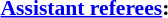<table width=50% style="font-size: 90%">
<tr>
<td><br><strong><a href='#'>Assistant referees</a>:</strong>
<br>
<br></td>
</tr>
</table>
